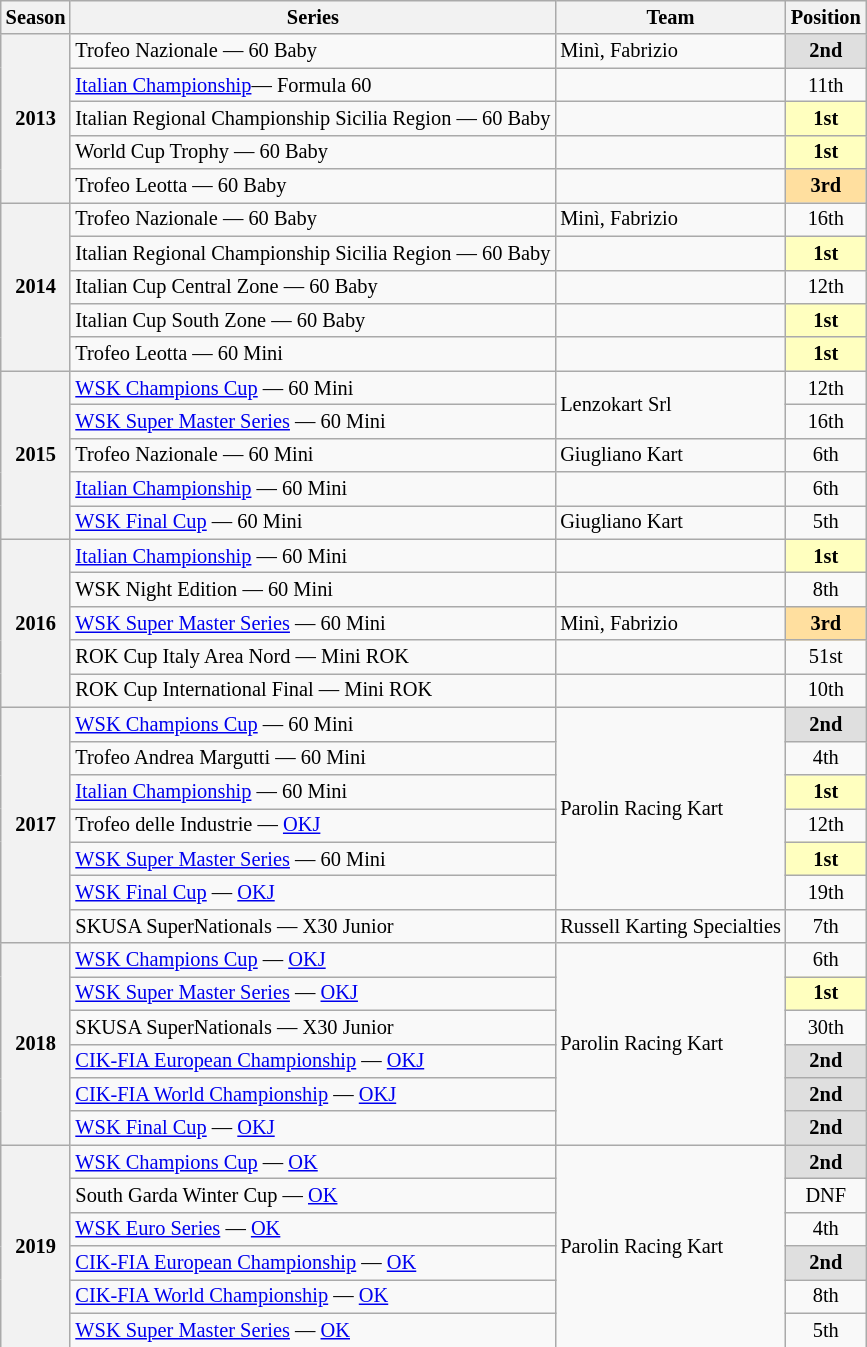<table class="wikitable" style="font-size: 85%; text-align:center">
<tr>
<th>Season</th>
<th>Series</th>
<th>Team</th>
<th>Position</th>
</tr>
<tr>
<th rowspan="5">2013</th>
<td align="left">Trofeo Nazionale — 60 Baby</td>
<td align="left">Minì, Fabrizio</td>
<td style="background:#DFDFDF;"><strong>2nd</strong></td>
</tr>
<tr>
<td align="left"><a href='#'>Italian Championship</a>— Formula 60</td>
<td align="left"></td>
<td>11th</td>
</tr>
<tr>
<td align="left">Italian Regional Championship Sicilia Region — 60 Baby</td>
<td align="left"></td>
<td style="background:#FFFFBF;"><strong>1st</strong></td>
</tr>
<tr>
<td align="left">World Cup Trophy — 60 Baby</td>
<td align="left"></td>
<td style="background:#FFFFBF;"><strong>1st</strong></td>
</tr>
<tr>
<td align="left">Trofeo Leotta — 60 Baby</td>
<td align="left"></td>
<td style="background:#FFDF9F;"><strong>3rd</strong></td>
</tr>
<tr>
<th rowspan="5">2014</th>
<td align="left">Trofeo Nazionale — 60 Baby</td>
<td align="left">Minì, Fabrizio</td>
<td>16th</td>
</tr>
<tr>
<td align="left">Italian Regional Championship Sicilia Region — 60 Baby</td>
<td align="left"></td>
<td style="background:#FFFFBF;"><strong>1st</strong></td>
</tr>
<tr>
<td align="left">Italian Cup Central Zone — 60 Baby</td>
<td align="left"></td>
<td>12th</td>
</tr>
<tr>
<td align="left">Italian Cup South Zone — 60 Baby</td>
<td align="left"></td>
<td style="background:#FFFFBF;"><strong>1st</strong></td>
</tr>
<tr>
<td align="left">Trofeo Leotta — 60 Mini</td>
<td align="left"></td>
<td style="background:#FFFFBF;"><strong>1st</strong></td>
</tr>
<tr>
<th rowspan="5">2015</th>
<td align="left"><a href='#'>WSK Champions Cup</a> — 60 Mini</td>
<td rowspan="2" align="left">Lenzokart Srl</td>
<td>12th</td>
</tr>
<tr>
<td align="left"><a href='#'>WSK Super Master Series</a> — 60 Mini</td>
<td>16th</td>
</tr>
<tr>
<td align="left">Trofeo Nazionale — 60 Mini</td>
<td align="left">Giugliano Kart</td>
<td>6th</td>
</tr>
<tr>
<td align="left"><a href='#'>Italian Championship</a> — 60 Mini</td>
<td align="left"></td>
<td>6th</td>
</tr>
<tr>
<td align="left"><a href='#'>WSK Final Cup</a> — 60 Mini</td>
<td align="left">Giugliano Kart</td>
<td>5th</td>
</tr>
<tr>
<th rowspan="5">2016</th>
<td align="left"><a href='#'>Italian Championship</a> — 60 Mini</td>
<td align="left"></td>
<td style="background:#FFFFBF;"><strong>1st</strong></td>
</tr>
<tr>
<td align="left">WSK Night Edition — 60 Mini</td>
<td align="left"></td>
<td>8th</td>
</tr>
<tr>
<td align="left"><a href='#'>WSK Super Master Series</a> — 60 Mini</td>
<td align="left">Minì, Fabrizio</td>
<td style="background:#FFDF9F;"><strong>3rd</strong></td>
</tr>
<tr>
<td align="left">ROK Cup Italy Area Nord — Mini ROK</td>
<td align="left"></td>
<td>51st</td>
</tr>
<tr>
<td align="left">ROK Cup International Final — Mini ROK</td>
<td align="left"></td>
<td>10th</td>
</tr>
<tr>
<th rowspan="7">2017</th>
<td align="left"><a href='#'>WSK Champions Cup</a> — 60 Mini</td>
<td rowspan="6" align="left">Parolin Racing Kart</td>
<td style="background:#DFDFDF;"><strong>2nd</strong></td>
</tr>
<tr>
<td align="left">Trofeo Andrea Margutti — 60 Mini</td>
<td>4th</td>
</tr>
<tr>
<td align="left"><a href='#'>Italian Championship</a> — 60 Mini</td>
<td style="background:#FFFFBF;"><strong>1st</strong></td>
</tr>
<tr>
<td align="left">Trofeo delle Industrie — <a href='#'>OKJ</a></td>
<td>12th</td>
</tr>
<tr>
<td align="left"><a href='#'>WSK Super Master Series</a> — 60 Mini</td>
<td style="background:#FFFFBF;"><strong>1st</strong></td>
</tr>
<tr>
<td align="left"><a href='#'>WSK Final Cup</a> — <a href='#'>OKJ</a></td>
<td>19th</td>
</tr>
<tr>
<td align="left">SKUSA SuperNationals — X30 Junior</td>
<td align="left">Russell Karting Specialties</td>
<td>7th</td>
</tr>
<tr>
<th rowspan="6">2018</th>
<td align="left"><a href='#'>WSK Champions Cup</a> — <a href='#'>OKJ</a></td>
<td rowspan="6" align="left">Parolin Racing Kart</td>
<td>6th</td>
</tr>
<tr>
<td align="left"><a href='#'>WSK Super Master Series</a> — <a href='#'>OKJ</a></td>
<td style="background:#FFFFBF;"><strong>1st</strong></td>
</tr>
<tr>
<td align="left">SKUSA SuperNationals — X30 Junior</td>
<td>30th</td>
</tr>
<tr>
<td align="left"><a href='#'>CIK-FIA European Championship</a> — <a href='#'>OKJ</a></td>
<td style="background:#DFDFDF;"><strong>2nd</strong></td>
</tr>
<tr>
<td align="left"><a href='#'>CIK-FIA World Championship</a> — <a href='#'>OKJ</a></td>
<td style="background:#DFDFDF;"><strong>2nd</strong></td>
</tr>
<tr>
<td align="left"><a href='#'>WSK Final Cup</a> — <a href='#'>OKJ</a></td>
<td style="background:#DFDFDF;"><strong>2nd</strong></td>
</tr>
<tr>
<th rowspan="6">2019</th>
<td align="left"><a href='#'>WSK Champions Cup</a> — <a href='#'>OK</a></td>
<td rowspan="6"  align="left">Parolin Racing Kart</td>
<td style="background:#DFDFDF;"><strong>2nd</strong></td>
</tr>
<tr>
<td align="left">South Garda Winter Cup — <a href='#'>OK</a></td>
<td>DNF</td>
</tr>
<tr>
<td align="left"><a href='#'>WSK Euro Series</a> — <a href='#'>OK</a></td>
<td>4th</td>
</tr>
<tr>
<td align="left"><a href='#'>CIK-FIA European Championship</a> — <a href='#'>OK</a></td>
<td style="background:#DFDFDF;"><strong>2nd</strong></td>
</tr>
<tr>
<td align="left"><a href='#'>CIK-FIA World Championship</a> — <a href='#'>OK</a></td>
<td>8th</td>
</tr>
<tr>
<td align="left"><a href='#'>WSK Super Master Series</a> — <a href='#'>OK</a></td>
<td>5th</td>
</tr>
</table>
